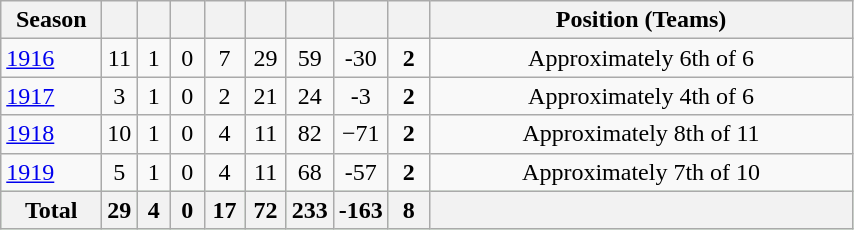<table class="wikitable" style="text-align:center;">
<tr>
<th width=60>Season</th>
<th width="15"></th>
<th width="15"></th>
<th width="15"></th>
<th width="20"></th>
<th width="20"></th>
<th width="20"></th>
<th width="20"></th>
<th width="20"></th>
<th width=275>Position (Teams)</th>
</tr>
<tr>
<td style="text-align:left;"><a href='#'>1916</a></td>
<td>11</td>
<td>1</td>
<td>0</td>
<td>7</td>
<td>29</td>
<td>59</td>
<td>-30</td>
<td><strong>2</strong></td>
<td>Approximately 6th of 6</td>
</tr>
<tr>
<td style="text-align:left;"><a href='#'>1917</a></td>
<td>3</td>
<td>1</td>
<td>0</td>
<td>2</td>
<td>21</td>
<td>24</td>
<td>-3</td>
<td><strong>2</strong></td>
<td>Approximately 4th of 6</td>
</tr>
<tr>
<td style="text-align:left;"><a href='#'>1918</a></td>
<td>10</td>
<td>1</td>
<td>0</td>
<td>4</td>
<td>11</td>
<td>82</td>
<td>−71</td>
<td><strong>2</strong></td>
<td>Approximately 8th of 11</td>
</tr>
<tr>
<td style="text-align:left;"><a href='#'>1919</a></td>
<td>5</td>
<td>1</td>
<td>0</td>
<td>4</td>
<td>11</td>
<td>68</td>
<td>-57</td>
<td><strong>2</strong></td>
<td>Approximately 7th of 10</td>
</tr>
<tr style="background: #ccffcc;">
<th style="text-align:centre;" 19colspan=2>Total</th>
<th>29</th>
<th>4</th>
<th>0</th>
<th>17</th>
<th>72</th>
<th>233</th>
<th>-163</th>
<th>8</th>
<th></th>
</tr>
</table>
